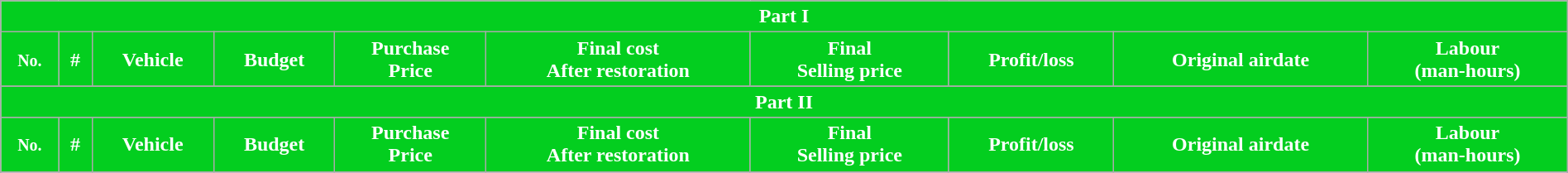<table class="wikitable plainrowheaders" style="width: 100%; margin-right: 0;">
<tr>
<th colspan="12;" style="background-color:#03ce1f; color:white"><span></span><strong>Part I</strong></th>
</tr>
<tr style="color:white">
<th style="background:#03ce1f;"><small>No.</small></th>
<th style="background:#03ce1f;">#</th>
<th style="background:#03ce1f;">Vehicle</th>
<th style="background:#03ce1f;">Budget</th>
<th style="background:#03ce1f;">Purchase<br>Price</th>
<th style="background:#03ce1f;">Final cost<br>After restoration</th>
<th style="background:#03ce1f;">Final<br>Selling price</th>
<th style="background:#03ce1f;">Profit/loss</th>
<th style="background:#03ce1f;">Original airdate</th>
<th style="background:#03ce1f;">Labour<br>(man-hours)</th>
</tr>
<tr>
</tr>
<tr>
<th colspan="12;" style="background-color:#03ce1f; color:white"><span></span><strong>Part II</strong></th>
</tr>
<tr style="color:white">
<th style="background:#03ce1f;"><small>No.</small></th>
<th style="background:#03ce1f;">#</th>
<th style="background:#03ce1f;">Vehicle</th>
<th style="background:#03ce1f;">Budget</th>
<th style="background:#03ce1f;">Purchase<br>Price</th>
<th style="background:#03ce1f;">Final cost<br>After restoration</th>
<th style="background:#03ce1f;">Final<br>Selling price</th>
<th style="background:#03ce1f;">Profit/loss</th>
<th style="background:#03ce1f;">Original airdate</th>
<th style="background:#03ce1f;">Labour<br>(man-hours)</th>
</tr>
<tr>
</tr>
<tr>
</tr>
<tr>
</tr>
<tr>
</tr>
<tr>
</tr>
<tr>
</tr>
<tr>
</tr>
</table>
